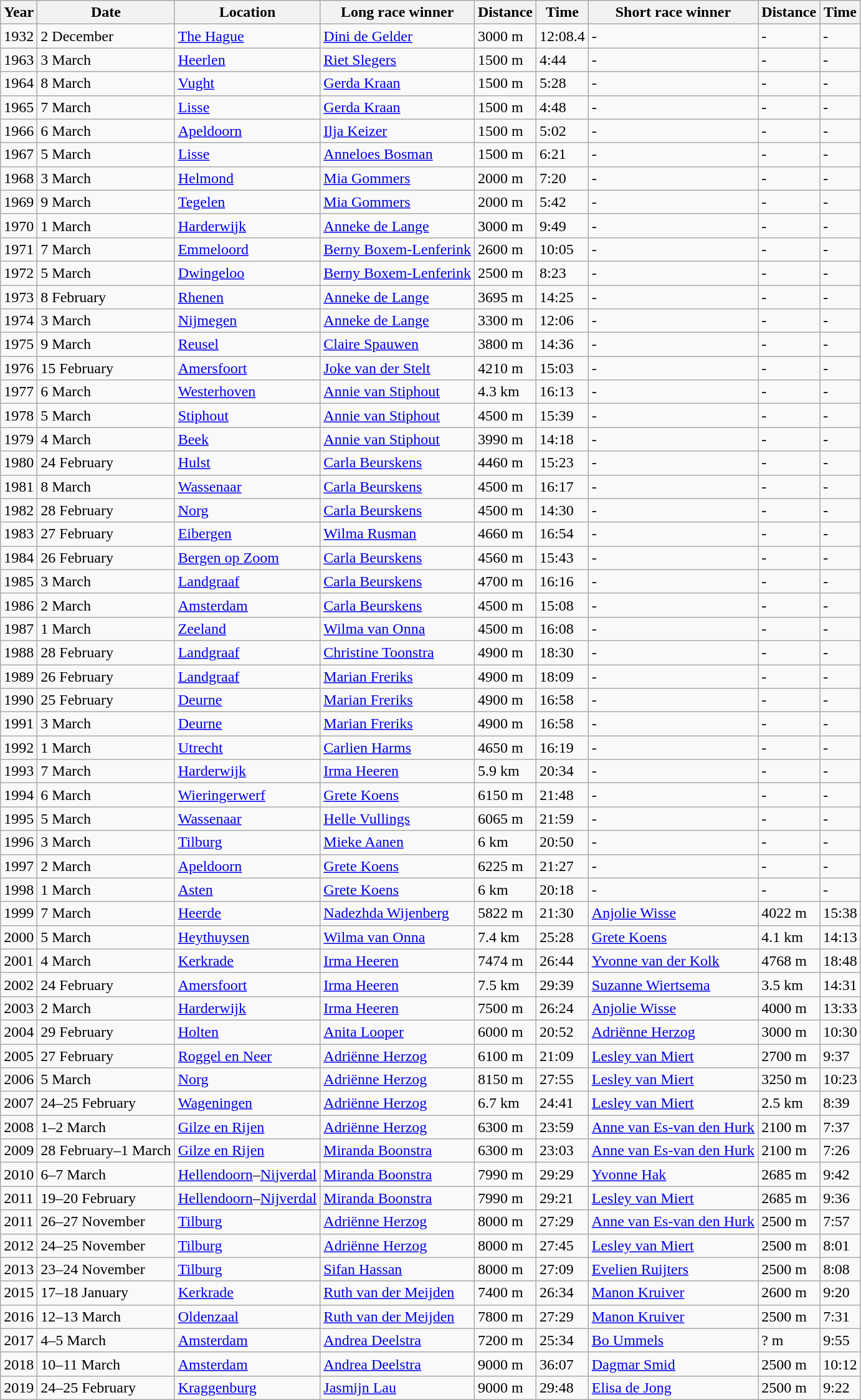<table class="wikitable">
<tr>
<th>Year</th>
<th>Date</th>
<th>Location</th>
<th>Long race winner</th>
<th>Distance</th>
<th>Time</th>
<th>Short race winner</th>
<th>Distance</th>
<th>Time</th>
</tr>
<tr>
<td>1932</td>
<td>2 December</td>
<td><a href='#'>The Hague</a></td>
<td><a href='#'>Dini de Gelder</a></td>
<td>3000 m</td>
<td>12:08.4</td>
<td>-</td>
<td>-</td>
<td>-</td>
</tr>
<tr>
<td>1963</td>
<td>3 March</td>
<td><a href='#'>Heerlen</a></td>
<td><a href='#'>Riet Slegers</a></td>
<td>1500 m</td>
<td>4:44</td>
<td>-</td>
<td>-</td>
<td>-</td>
</tr>
<tr>
<td>1964</td>
<td>8 March</td>
<td><a href='#'>Vught</a></td>
<td><a href='#'>Gerda Kraan</a></td>
<td>1500 m</td>
<td>5:28</td>
<td>-</td>
<td>-</td>
<td>-</td>
</tr>
<tr>
<td>1965</td>
<td>7 March</td>
<td><a href='#'>Lisse</a></td>
<td><a href='#'>Gerda Kraan</a></td>
<td>1500 m</td>
<td>4:48</td>
<td>-</td>
<td>-</td>
<td>-</td>
</tr>
<tr>
<td>1966</td>
<td>6 March</td>
<td><a href='#'>Apeldoorn</a></td>
<td><a href='#'>Ilja Keizer</a></td>
<td>1500 m</td>
<td>5:02</td>
<td>-</td>
<td>-</td>
<td>-</td>
</tr>
<tr>
<td>1967</td>
<td>5 March</td>
<td><a href='#'>Lisse</a></td>
<td><a href='#'>Anneloes Bosman</a></td>
<td>1500 m</td>
<td>6:21</td>
<td>-</td>
<td>-</td>
<td>-</td>
</tr>
<tr>
<td>1968</td>
<td>3 March</td>
<td><a href='#'>Helmond</a></td>
<td><a href='#'>Mia Gommers</a></td>
<td>2000 m</td>
<td>7:20</td>
<td>-</td>
<td>-</td>
<td>-</td>
</tr>
<tr>
<td>1969</td>
<td>9 March</td>
<td><a href='#'>Tegelen</a></td>
<td><a href='#'>Mia Gommers</a></td>
<td>2000 m</td>
<td>5:42</td>
<td>-</td>
<td>-</td>
<td>-</td>
</tr>
<tr>
<td>1970</td>
<td>1 March</td>
<td><a href='#'>Harderwijk</a></td>
<td><a href='#'>Anneke de Lange</a></td>
<td>3000 m</td>
<td>9:49</td>
<td>-</td>
<td>-</td>
<td>-</td>
</tr>
<tr>
<td>1971</td>
<td>7 March</td>
<td><a href='#'>Emmeloord</a></td>
<td><a href='#'>Berny Boxem-Lenferink</a></td>
<td>2600 m</td>
<td>10:05</td>
<td>-</td>
<td>-</td>
<td>-</td>
</tr>
<tr>
<td>1972</td>
<td>5 March</td>
<td><a href='#'>Dwingeloo</a></td>
<td><a href='#'>Berny Boxem-Lenferink</a></td>
<td>2500 m</td>
<td>8:23</td>
<td>-</td>
<td>-</td>
<td>-</td>
</tr>
<tr>
<td>1973</td>
<td>8 February</td>
<td><a href='#'>Rhenen</a></td>
<td><a href='#'>Anneke de Lange</a></td>
<td>3695 m</td>
<td>14:25</td>
<td>-</td>
<td>-</td>
<td>-</td>
</tr>
<tr>
<td>1974</td>
<td>3 March</td>
<td><a href='#'>Nijmegen</a></td>
<td><a href='#'>Anneke de Lange</a></td>
<td>3300 m</td>
<td>12:06</td>
<td>-</td>
<td>-</td>
<td>-</td>
</tr>
<tr>
<td>1975</td>
<td>9 March</td>
<td><a href='#'>Reusel</a></td>
<td><a href='#'>Claire Spauwen</a></td>
<td>3800 m</td>
<td>14:36</td>
<td>-</td>
<td>-</td>
<td>-</td>
</tr>
<tr>
<td>1976</td>
<td>15 February</td>
<td><a href='#'>Amersfoort</a></td>
<td><a href='#'>Joke van der Stelt</a></td>
<td>4210 m</td>
<td>15:03</td>
<td>-</td>
<td>-</td>
<td>-</td>
</tr>
<tr>
<td>1977</td>
<td>6 March</td>
<td><a href='#'>Westerhoven</a></td>
<td><a href='#'>Annie van Stiphout</a></td>
<td>4.3 km</td>
<td>16:13</td>
<td>-</td>
<td>-</td>
<td>-</td>
</tr>
<tr>
<td>1978</td>
<td>5 March</td>
<td><a href='#'>Stiphout</a></td>
<td><a href='#'>Annie van Stiphout</a></td>
<td>4500 m</td>
<td>15:39</td>
<td>-</td>
<td>-</td>
<td>-</td>
</tr>
<tr>
<td>1979</td>
<td>4 March</td>
<td><a href='#'>Beek</a></td>
<td><a href='#'>Annie van Stiphout</a></td>
<td>3990 m</td>
<td>14:18</td>
<td>-</td>
<td>-</td>
<td>-</td>
</tr>
<tr>
<td>1980</td>
<td>24 February</td>
<td><a href='#'>Hulst</a></td>
<td><a href='#'>Carla Beurskens</a></td>
<td>4460 m</td>
<td>15:23</td>
<td>-</td>
<td>-</td>
<td>-</td>
</tr>
<tr>
<td>1981</td>
<td>8 March</td>
<td><a href='#'>Wassenaar</a></td>
<td><a href='#'>Carla Beurskens</a></td>
<td>4500 m</td>
<td>16:17</td>
<td>-</td>
<td>-</td>
<td>-</td>
</tr>
<tr>
<td>1982</td>
<td>28 February</td>
<td><a href='#'>Norg</a></td>
<td><a href='#'>Carla Beurskens</a></td>
<td>4500 m</td>
<td>14:30</td>
<td>-</td>
<td>-</td>
<td>-</td>
</tr>
<tr>
<td>1983</td>
<td>27 February</td>
<td><a href='#'>Eibergen</a></td>
<td><a href='#'>Wilma Rusman</a></td>
<td>4660 m</td>
<td>16:54</td>
<td>-</td>
<td>-</td>
<td>-</td>
</tr>
<tr>
<td>1984</td>
<td>26 February</td>
<td><a href='#'>Bergen op Zoom</a></td>
<td><a href='#'>Carla Beurskens</a></td>
<td>4560 m</td>
<td>15:43</td>
<td>-</td>
<td>-</td>
<td>-</td>
</tr>
<tr>
<td>1985</td>
<td>3 March</td>
<td><a href='#'>Landgraaf</a></td>
<td><a href='#'>Carla Beurskens</a></td>
<td>4700 m</td>
<td>16:16</td>
<td>-</td>
<td>-</td>
<td>-</td>
</tr>
<tr>
<td>1986</td>
<td>2 March</td>
<td><a href='#'>Amsterdam</a></td>
<td><a href='#'>Carla Beurskens</a></td>
<td>4500 m</td>
<td>15:08</td>
<td>-</td>
<td>-</td>
<td>-</td>
</tr>
<tr>
<td>1987</td>
<td>1 March</td>
<td><a href='#'>Zeeland</a></td>
<td><a href='#'>Wilma van Onna</a></td>
<td>4500 m</td>
<td>16:08</td>
<td>-</td>
<td>-</td>
<td>-</td>
</tr>
<tr>
<td>1988</td>
<td>28 February</td>
<td><a href='#'>Landgraaf</a></td>
<td><a href='#'>Christine Toonstra</a></td>
<td>4900 m</td>
<td>18:30</td>
<td>-</td>
<td>-</td>
<td>-</td>
</tr>
<tr>
<td>1989</td>
<td>26 February</td>
<td><a href='#'>Landgraaf</a></td>
<td><a href='#'>Marian Freriks</a></td>
<td>4900 m</td>
<td>18:09</td>
<td>-</td>
<td>-</td>
<td>-</td>
</tr>
<tr>
<td>1990</td>
<td>25 February</td>
<td><a href='#'>Deurne</a></td>
<td><a href='#'>Marian Freriks</a></td>
<td>4900 m</td>
<td>16:58</td>
<td>-</td>
<td>-</td>
<td>-</td>
</tr>
<tr>
<td>1991</td>
<td>3 March</td>
<td><a href='#'>Deurne</a></td>
<td><a href='#'>Marian Freriks</a></td>
<td>4900 m</td>
<td>16:58</td>
<td>-</td>
<td>-</td>
<td>-</td>
</tr>
<tr>
<td>1992</td>
<td>1 March</td>
<td><a href='#'>Utrecht</a></td>
<td><a href='#'>Carlien Harms</a></td>
<td>4650 m</td>
<td>16:19</td>
<td>-</td>
<td>-</td>
<td>-</td>
</tr>
<tr>
<td>1993</td>
<td>7 March</td>
<td><a href='#'>Harderwijk</a></td>
<td><a href='#'>Irma Heeren</a></td>
<td>5.9 km</td>
<td>20:34</td>
<td>-</td>
<td>-</td>
<td>-</td>
</tr>
<tr>
<td>1994</td>
<td>6 March</td>
<td><a href='#'>Wieringerwerf</a></td>
<td><a href='#'>Grete Koens</a></td>
<td>6150 m</td>
<td>21:48</td>
<td>-</td>
<td>-</td>
<td>-</td>
</tr>
<tr>
<td>1995</td>
<td>5 March</td>
<td><a href='#'>Wassenaar</a></td>
<td><a href='#'>Helle Vullings</a></td>
<td>6065 m</td>
<td>21:59</td>
<td>-</td>
<td>-</td>
<td>-</td>
</tr>
<tr>
<td>1996</td>
<td>3 March</td>
<td><a href='#'>Tilburg</a></td>
<td><a href='#'>Mieke Aanen</a></td>
<td>6 km</td>
<td>20:50</td>
<td>-</td>
<td>-</td>
<td>-</td>
</tr>
<tr>
<td>1997</td>
<td>2 March</td>
<td><a href='#'>Apeldoorn</a></td>
<td><a href='#'>Grete Koens</a></td>
<td>6225 m</td>
<td>21:27</td>
<td>-</td>
<td>-</td>
<td>-</td>
</tr>
<tr>
<td>1998</td>
<td>1 March</td>
<td><a href='#'>Asten</a></td>
<td><a href='#'>Grete Koens</a></td>
<td>6 km</td>
<td>20:18</td>
<td>-</td>
<td>-</td>
<td>-</td>
</tr>
<tr>
<td>1999</td>
<td>7 March</td>
<td><a href='#'>Heerde</a></td>
<td><a href='#'>Nadezhda Wijenberg</a></td>
<td>5822 m</td>
<td>21:30</td>
<td><a href='#'>Anjolie Wisse</a></td>
<td>4022 m</td>
<td>15:38</td>
</tr>
<tr>
<td>2000</td>
<td>5 March</td>
<td><a href='#'>Heythuysen</a></td>
<td><a href='#'>Wilma van Onna</a></td>
<td>7.4 km</td>
<td>25:28</td>
<td><a href='#'>Grete Koens</a></td>
<td>4.1 km</td>
<td>14:13</td>
</tr>
<tr>
<td>2001</td>
<td>4 March</td>
<td><a href='#'>Kerkrade</a></td>
<td><a href='#'>Irma Heeren</a></td>
<td>7474 m</td>
<td>26:44</td>
<td><a href='#'>Yvonne van der Kolk</a></td>
<td>4768 m</td>
<td>18:48</td>
</tr>
<tr>
<td>2002</td>
<td>24 February</td>
<td><a href='#'>Amersfoort</a></td>
<td><a href='#'>Irma Heeren</a></td>
<td>7.5 km</td>
<td>29:39</td>
<td><a href='#'>Suzanne Wiertsema</a></td>
<td>3.5 km</td>
<td>14:31</td>
</tr>
<tr>
<td>2003</td>
<td>2 March</td>
<td><a href='#'>Harderwijk</a></td>
<td><a href='#'>Irma Heeren</a></td>
<td>7500 m</td>
<td>26:24</td>
<td><a href='#'>Anjolie Wisse</a></td>
<td>4000 m</td>
<td>13:33</td>
</tr>
<tr>
<td>2004</td>
<td>29 February</td>
<td><a href='#'>Holten</a></td>
<td><a href='#'>Anita Looper</a></td>
<td>6000 m</td>
<td>20:52</td>
<td><a href='#'>Adriënne Herzog</a></td>
<td>3000 m</td>
<td>10:30</td>
</tr>
<tr>
<td>2005</td>
<td>27 February</td>
<td><a href='#'>Roggel en Neer</a></td>
<td><a href='#'>Adriënne Herzog</a></td>
<td>6100 m</td>
<td>21:09</td>
<td><a href='#'>Lesley van Miert</a></td>
<td>2700 m</td>
<td>9:37</td>
</tr>
<tr>
<td>2006</td>
<td>5 March</td>
<td><a href='#'>Norg</a></td>
<td><a href='#'>Adriënne Herzog</a></td>
<td>8150 m</td>
<td>27:55</td>
<td><a href='#'>Lesley van Miert</a></td>
<td>3250 m</td>
<td>10:23</td>
</tr>
<tr>
<td>2007</td>
<td>24–25 February</td>
<td><a href='#'>Wageningen</a></td>
<td><a href='#'>Adriënne Herzog</a></td>
<td>6.7 km</td>
<td>24:41</td>
<td><a href='#'>Lesley van Miert</a></td>
<td>2.5 km</td>
<td>8:39</td>
</tr>
<tr>
<td>2008</td>
<td>1–2 March</td>
<td><a href='#'>Gilze en Rijen</a></td>
<td><a href='#'>Adriënne Herzog</a></td>
<td>6300 m</td>
<td>23:59</td>
<td><a href='#'>Anne van Es-van den Hurk</a></td>
<td>2100 m</td>
<td>7:37</td>
</tr>
<tr>
<td>2009</td>
<td>28 February–1 March</td>
<td><a href='#'>Gilze en Rijen</a></td>
<td><a href='#'>Miranda Boonstra</a></td>
<td>6300 m</td>
<td>23:03</td>
<td><a href='#'>Anne van Es-van den Hurk</a></td>
<td>2100 m</td>
<td>7:26</td>
</tr>
<tr>
<td>2010</td>
<td>6–7 March</td>
<td><a href='#'>Hellendoorn</a>–<a href='#'>Nijverdal</a></td>
<td><a href='#'>Miranda Boonstra</a></td>
<td>7990 m</td>
<td>29:29</td>
<td><a href='#'>Yvonne Hak</a></td>
<td>2685 m</td>
<td>9:42</td>
</tr>
<tr>
<td>2011</td>
<td>19–20 February</td>
<td><a href='#'>Hellendoorn</a>–<a href='#'>Nijverdal</a></td>
<td><a href='#'>Miranda Boonstra</a></td>
<td>7990 m</td>
<td>29:21</td>
<td><a href='#'>Lesley van Miert</a></td>
<td>2685 m</td>
<td>9:36</td>
</tr>
<tr>
<td>2011</td>
<td>26–27 November</td>
<td><a href='#'>Tilburg</a></td>
<td><a href='#'>Adriënne Herzog</a></td>
<td>8000 m</td>
<td>27:29</td>
<td><a href='#'>Anne van Es-van den Hurk</a></td>
<td>2500 m</td>
<td>7:57</td>
</tr>
<tr>
<td>2012</td>
<td>24–25 November</td>
<td><a href='#'>Tilburg</a></td>
<td><a href='#'>Adriënne Herzog</a></td>
<td>8000 m</td>
<td>27:45</td>
<td><a href='#'>Lesley van Miert</a></td>
<td>2500 m</td>
<td>8:01</td>
</tr>
<tr>
<td>2013</td>
<td>23–24 November</td>
<td><a href='#'>Tilburg</a></td>
<td><a href='#'>Sifan Hassan</a></td>
<td>8000 m</td>
<td>27:09</td>
<td><a href='#'>Evelien Ruijters</a></td>
<td>2500 m</td>
<td>8:08</td>
</tr>
<tr>
<td>2015</td>
<td>17–18 January</td>
<td><a href='#'>Kerkrade</a></td>
<td><a href='#'>Ruth van der Meijden</a></td>
<td>7400 m</td>
<td>26:34</td>
<td><a href='#'>Manon Kruiver</a></td>
<td>2600 m</td>
<td>9:20</td>
</tr>
<tr>
<td>2016</td>
<td>12–13 March</td>
<td><a href='#'>Oldenzaal</a></td>
<td><a href='#'>Ruth van der Meijden</a></td>
<td>7800 m</td>
<td>27:29</td>
<td><a href='#'>Manon Kruiver</a></td>
<td>2500 m</td>
<td>7:31</td>
</tr>
<tr>
<td>2017</td>
<td>4–5 March</td>
<td><a href='#'>Amsterdam</a></td>
<td><a href='#'>Andrea Deelstra</a></td>
<td>7200 m</td>
<td>25:34</td>
<td><a href='#'>Bo Ummels</a></td>
<td>? m</td>
<td>9:55</td>
</tr>
<tr>
<td>2018</td>
<td>10–11 March</td>
<td><a href='#'>Amsterdam</a></td>
<td><a href='#'>Andrea Deelstra</a></td>
<td>9000 m</td>
<td>36:07</td>
<td><a href='#'>Dagmar Smid</a></td>
<td>2500 m</td>
<td>10:12</td>
</tr>
<tr>
<td>2019</td>
<td>24–25 February</td>
<td><a href='#'>Kraggenburg</a></td>
<td><a href='#'>Jasmijn Lau</a></td>
<td>9000 m</td>
<td>29:48</td>
<td><a href='#'>Elisa de Jong</a></td>
<td>2500 m</td>
<td>9:22</td>
</tr>
</table>
